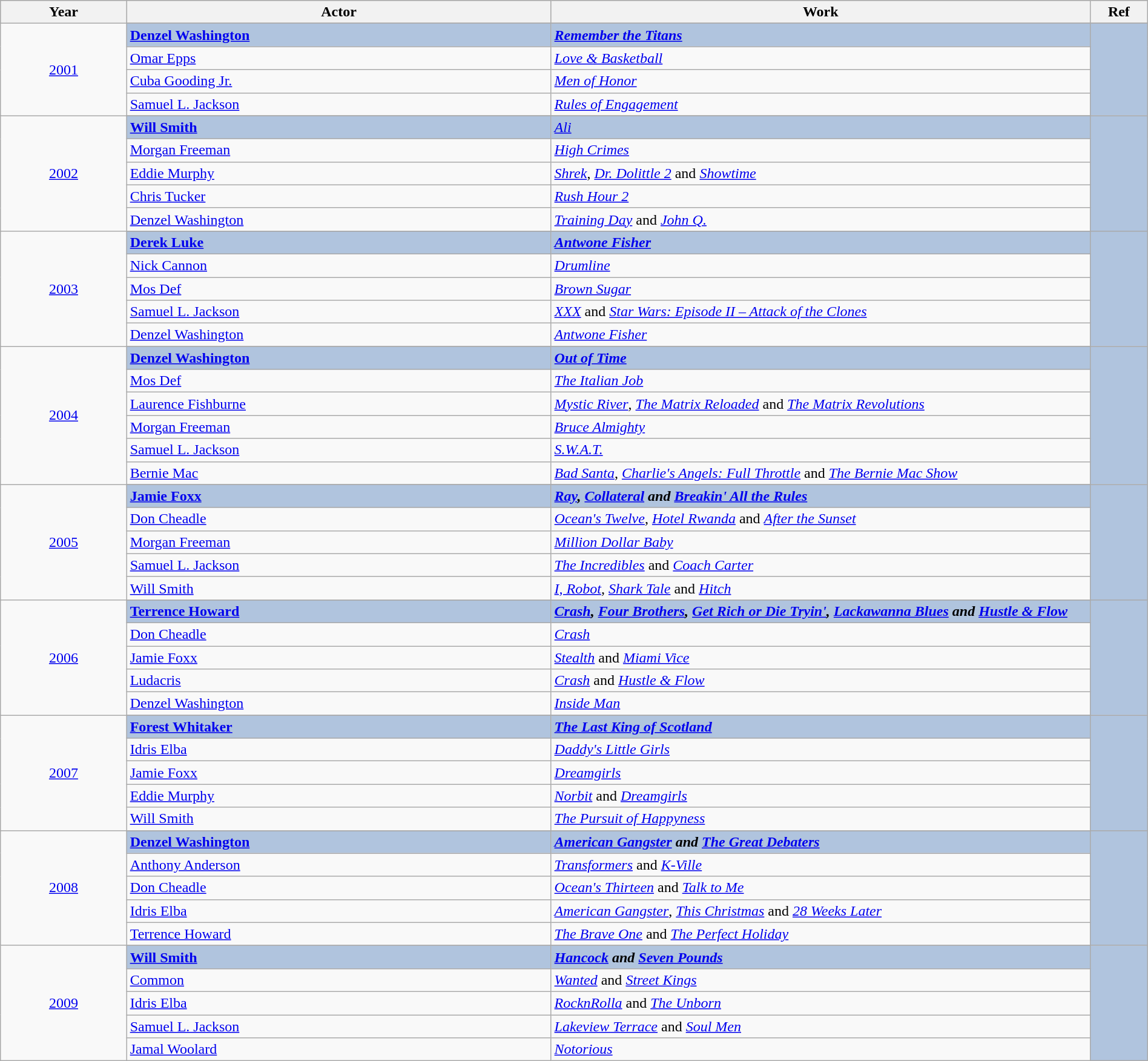<table class="wikitable" style="width:100%;">
<tr style="background:#bebebe;">
<th style="width:11%;">Year</th>
<th style="width:37%;">Actor</th>
<th style="width:47%;">Work</th>
<th style="width:5%;">Ref</th>
</tr>
<tr>
<td rowspan="5" align="center"><a href='#'>2001</a></td>
</tr>
<tr style="background:#B0C4DE">
<td><strong><a href='#'>Denzel Washington</a></strong></td>
<td><strong><em><a href='#'>Remember the Titans</a></em></strong></td>
<td rowspan="5" align="center"></td>
</tr>
<tr>
<td><a href='#'>Omar Epps</a></td>
<td><em><a href='#'>Love & Basketball</a></em></td>
</tr>
<tr>
<td><a href='#'>Cuba Gooding Jr.</a></td>
<td><em><a href='#'>Men of Honor</a></em></td>
</tr>
<tr>
<td><a href='#'>Samuel L. Jackson</a></td>
<td><em><a href='#'>Rules of Engagement</a></em></td>
</tr>
<tr>
<td rowspan="6" align="center"><a href='#'>2002</a></td>
</tr>
<tr style="background:#B0C4DE">
<td><strong><a href='#'>Will Smith</a></strong></td>
<td><em><a href='#'>Ali</a></em></td>
<td rowspan="6" align="center"></td>
</tr>
<tr>
<td><a href='#'>Morgan Freeman</a></td>
<td><em><a href='#'>High Crimes</a></em></td>
</tr>
<tr>
<td><a href='#'>Eddie Murphy</a></td>
<td><em><a href='#'>Shrek</a></em>, <em><a href='#'>Dr. Dolittle 2</a></em> and <em><a href='#'>Showtime</a></em></td>
</tr>
<tr>
<td><a href='#'>Chris Tucker</a></td>
<td><em><a href='#'>Rush Hour 2</a></em></td>
</tr>
<tr>
<td><a href='#'>Denzel Washington</a></td>
<td><em><a href='#'>Training Day</a></em> and <em><a href='#'>John Q.</a></em></td>
</tr>
<tr>
<td rowspan="6" align="center"><a href='#'>2003</a></td>
</tr>
<tr style="background:#B0C4DE">
<td><strong><a href='#'>Derek Luke</a></strong></td>
<td><strong><em><a href='#'>Antwone Fisher</a></em></strong></td>
<td rowspan="6" align="center"></td>
</tr>
<tr>
<td><a href='#'>Nick Cannon</a></td>
<td><em><a href='#'>Drumline</a></em></td>
</tr>
<tr>
<td><a href='#'>Mos Def</a></td>
<td><em><a href='#'>Brown Sugar</a></em></td>
</tr>
<tr>
<td><a href='#'>Samuel L. Jackson</a></td>
<td><em><a href='#'>XXX</a></em> and <em><a href='#'>Star Wars: Episode II – Attack of the Clones</a></em></td>
</tr>
<tr>
<td><a href='#'>Denzel Washington</a></td>
<td><em><a href='#'>Antwone Fisher</a></em></td>
</tr>
<tr>
<td rowspan="7" align="center"><a href='#'>2004</a></td>
</tr>
<tr style="background:#B0C4DE">
<td><strong><a href='#'>Denzel Washington</a></strong></td>
<td><strong><em><a href='#'>Out of Time</a></em></strong></td>
<td rowspan="7" align="center"></td>
</tr>
<tr>
<td><a href='#'>Mos Def</a></td>
<td><em><a href='#'>The Italian Job</a></em></td>
</tr>
<tr>
<td><a href='#'>Laurence Fishburne</a></td>
<td><em><a href='#'>Mystic River</a></em>, <em><a href='#'>The Matrix Reloaded</a></em> and <em><a href='#'>The Matrix Revolutions</a></em></td>
</tr>
<tr>
<td><a href='#'>Morgan Freeman</a></td>
<td><em><a href='#'>Bruce Almighty</a></em></td>
</tr>
<tr>
<td><a href='#'>Samuel L. Jackson</a></td>
<td><em><a href='#'>S.W.A.T.</a></em></td>
</tr>
<tr>
<td><a href='#'>Bernie Mac</a></td>
<td><em><a href='#'>Bad Santa</a></em>, <em><a href='#'>Charlie's Angels: Full Throttle</a></em> and <em><a href='#'>The Bernie Mac Show</a></em></td>
</tr>
<tr>
<td rowspan="6" align="center"><a href='#'>2005</a></td>
</tr>
<tr style="background:#B0C4DE">
<td><strong><a href='#'>Jamie Foxx</a></strong></td>
<td><strong><em><a href='#'>Ray</a><em>, </em><a href='#'>Collateral</a><em> and </em><a href='#'>Breakin' All the Rules</a></em></strong></td>
<td rowspan="6" align="center"></td>
</tr>
<tr>
<td><a href='#'>Don Cheadle</a></td>
<td><em><a href='#'>Ocean's Twelve</a></em>, <em><a href='#'>Hotel Rwanda</a></em> and <em><a href='#'>After the Sunset</a></em></td>
</tr>
<tr>
<td><a href='#'>Morgan Freeman</a></td>
<td><em><a href='#'>Million Dollar Baby</a></em></td>
</tr>
<tr>
<td><a href='#'>Samuel L. Jackson</a></td>
<td><em><a href='#'>The Incredibles</a></em> and <em><a href='#'>Coach Carter</a></em></td>
</tr>
<tr>
<td><a href='#'>Will Smith</a></td>
<td><em><a href='#'>I, Robot</a></em>, <em><a href='#'>Shark Tale</a></em> and <em><a href='#'>Hitch</a></em></td>
</tr>
<tr>
<td rowspan="6" align="center"><a href='#'>2006</a></td>
</tr>
<tr style="background:#B0C4DE">
<td><strong><a href='#'>Terrence Howard</a></strong></td>
<td><strong><em><a href='#'>Crash</a><em>, </em><a href='#'>Four Brothers</a><em>, </em><a href='#'>Get Rich or Die Tryin'</a><em>, </em><a href='#'>Lackawanna Blues</a><em> and </em><a href='#'>Hustle & Flow</a></em></strong></td>
<td rowspan="6" align="center"></td>
</tr>
<tr>
<td><a href='#'>Don Cheadle</a></td>
<td><em><a href='#'>Crash</a></em></td>
</tr>
<tr>
<td><a href='#'>Jamie Foxx</a></td>
<td><em><a href='#'>Stealth</a></em> and <em><a href='#'>Miami Vice</a></em></td>
</tr>
<tr>
<td><a href='#'>Ludacris</a></td>
<td><em><a href='#'>Crash</a></em> and <em><a href='#'>Hustle & Flow</a></em></td>
</tr>
<tr>
<td><a href='#'>Denzel Washington</a></td>
<td><em><a href='#'>Inside Man</a></em></td>
</tr>
<tr>
<td rowspan="6" align="center"><a href='#'>2007</a></td>
</tr>
<tr style="background:#B0C4DE">
<td><strong><a href='#'>Forest Whitaker</a></strong></td>
<td><strong><em><a href='#'>The Last King of Scotland</a></em></strong></td>
<td rowspan="6" align="center"></td>
</tr>
<tr>
<td><a href='#'>Idris Elba</a></td>
<td><em><a href='#'>Daddy's Little Girls</a></em></td>
</tr>
<tr>
<td><a href='#'>Jamie Foxx</a></td>
<td><em><a href='#'>Dreamgirls</a></em></td>
</tr>
<tr>
<td><a href='#'>Eddie Murphy</a></td>
<td><em><a href='#'>Norbit</a></em> and <em><a href='#'>Dreamgirls</a></em></td>
</tr>
<tr>
<td><a href='#'>Will Smith</a></td>
<td><em><a href='#'>The Pursuit of Happyness</a></em></td>
</tr>
<tr>
<td rowspan="6" align="center"><a href='#'>2008</a></td>
</tr>
<tr style="background:#B0C4DE">
<td><strong><a href='#'>Denzel Washington</a></strong></td>
<td><strong><em><a href='#'>American Gangster</a><em> and </em><a href='#'>The Great Debaters</a></em></strong></td>
<td rowspan="6" align="center"></td>
</tr>
<tr>
<td><a href='#'>Anthony Anderson</a></td>
<td><em><a href='#'>Transformers</a></em> and <em><a href='#'>K-Ville</a></em></td>
</tr>
<tr>
<td><a href='#'>Don Cheadle</a></td>
<td><em><a href='#'>Ocean's Thirteen</a></em> and <em><a href='#'>Talk to Me</a></em></td>
</tr>
<tr>
<td><a href='#'>Idris Elba</a></td>
<td><em><a href='#'>American Gangster</a></em>, <em><a href='#'>This Christmas</a></em> and <em><a href='#'>28 Weeks Later</a></em></td>
</tr>
<tr>
<td><a href='#'>Terrence Howard</a></td>
<td><em><a href='#'>The Brave One</a></em> and <em><a href='#'>The Perfect Holiday</a></em></td>
</tr>
<tr>
<td rowspan="6" align="center"><a href='#'>2009</a></td>
</tr>
<tr style="background:#B0C4DE">
<td><strong><a href='#'>Will Smith</a></strong></td>
<td><strong><em><a href='#'>Hancock</a><em> and </em><a href='#'>Seven Pounds</a></em></strong></td>
<td rowspan="6" align="center"></td>
</tr>
<tr>
<td><a href='#'>Common</a></td>
<td><em><a href='#'>Wanted</a></em> and <em><a href='#'>Street Kings</a></em></td>
</tr>
<tr>
<td><a href='#'>Idris Elba</a></td>
<td><em><a href='#'>RocknRolla</a></em> and <em><a href='#'>The Unborn</a></em></td>
</tr>
<tr>
<td><a href='#'>Samuel L. Jackson</a></td>
<td><em><a href='#'>Lakeview Terrace</a></em> and <em><a href='#'>Soul Men</a></em></td>
</tr>
<tr>
<td><a href='#'>Jamal Woolard</a></td>
<td><em><a href='#'>Notorious</a></em></td>
</tr>
</table>
